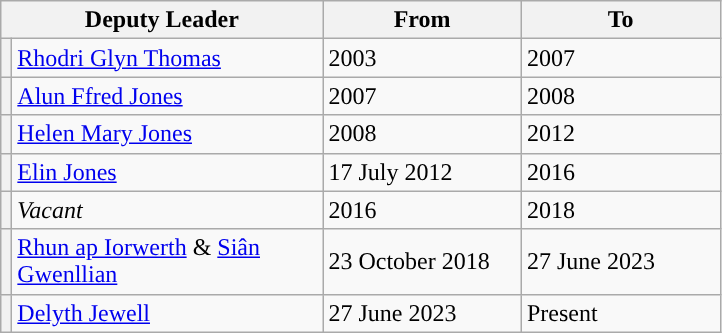<table class="wikitable">
<tr>
<th colspan=2>Deputy Leader</th>
<th>From</th>
<th>To</th>
</tr>
<tr>
<th style="background:"></th>
<td style="width:200px;"><a href='#'>Rhodri Glyn Thomas</a></td>
<td style="width:125px;">2003</td>
<td style="width:125px;">2007</td>
</tr>
<tr>
<th style="background:"></th>
<td style="width:200px;"><a href='#'>Alun Ffred Jones</a></td>
<td style="width:125px;">2007</td>
<td style="width:125px;">2008</td>
</tr>
<tr>
<th style="background:"></th>
<td style="width:200px;"><a href='#'>Helen Mary Jones</a></td>
<td style="width:125px;">2008</td>
<td style="width:125px;">2012</td>
</tr>
<tr>
<th style="background:"></th>
<td style="width:200px;"><a href='#'>Elin Jones</a></td>
<td style="width:125px;">17 July 2012</td>
<td style="width:125px;">2016</td>
</tr>
<tr>
<th style="background:"></th>
<td style="width:200px;"><em>Vacant</em></td>
<td style="width:125px;">2016</td>
<td style="width:125px;">2018</td>
</tr>
<tr>
<th style="background:"></th>
<td style="width:200px;"><a href='#'>Rhun ap Iorwerth</a> & <a href='#'>Siân Gwenllian</a></td>
<td style="width:125px;">23 October 2018</td>
<td style="width:125px;">27 June 2023</td>
</tr>
<tr>
<th style="background:"></th>
<td><a href='#'>Delyth Jewell</a></td>
<td>27 June 2023</td>
<td>Present</td>
</tr>
</table>
